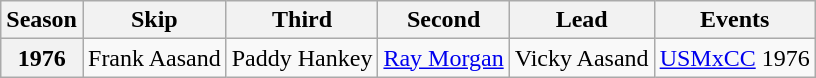<table class="wikitable">
<tr>
<th scope="col">Season</th>
<th scope="col">Skip</th>
<th scope="col">Third</th>
<th scope="col">Second</th>
<th scope="col">Lead</th>
<th scope="col">Events</th>
</tr>
<tr>
<th scope="row">1976</th>
<td>Frank Aasand</td>
<td>Paddy Hankey</td>
<td><a href='#'>Ray Morgan</a></td>
<td>Vicky Aasand</td>
<td><a href='#'>USMxCC</a> 1976 </td>
</tr>
</table>
